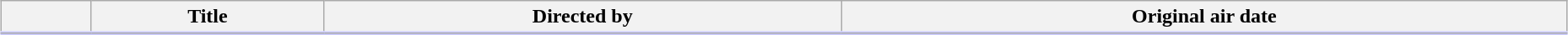<table class="plainrowheaders wikitable" style="width:98%; margin:auto; background:#FFF">
<tr style="border-bottom: 3px solid #CCF;">
<th style="width:4em;"></th>
<th>Title</th>
<th>Directed by</th>
<th>Original air date</th>
</tr>
<tr>
</tr>
</table>
